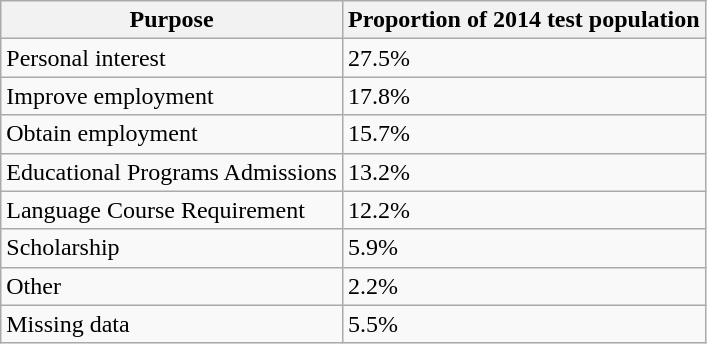<table class="wikitable">
<tr>
<th>Purpose</th>
<th>Proportion of 2014 test population</th>
</tr>
<tr>
<td>Personal interest</td>
<td>27.5%</td>
</tr>
<tr>
<td>Improve employment</td>
<td>17.8%</td>
</tr>
<tr>
<td>Obtain employment</td>
<td>15.7%</td>
</tr>
<tr>
<td>Educational Programs Admissions</td>
<td>13.2%</td>
</tr>
<tr>
<td>Language Course Requirement</td>
<td>12.2%</td>
</tr>
<tr>
<td>Scholarship</td>
<td>5.9%</td>
</tr>
<tr>
<td>Other</td>
<td>2.2%</td>
</tr>
<tr>
<td>Missing data</td>
<td>5.5%</td>
</tr>
</table>
